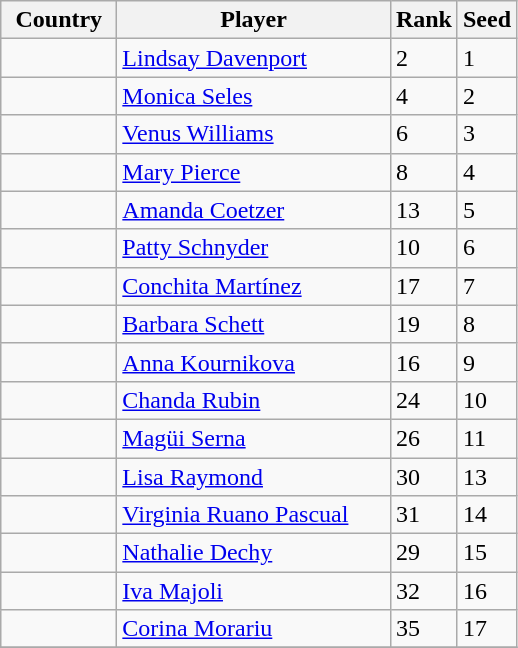<table class="wikitable" border="1">
<tr>
<th width="70">Country</th>
<th width="175">Player</th>
<th>Rank</th>
<th>Seed</th>
</tr>
<tr>
<td></td>
<td><a href='#'>Lindsay Davenport</a></td>
<td>2</td>
<td>1</td>
</tr>
<tr>
<td></td>
<td><a href='#'>Monica Seles</a></td>
<td>4</td>
<td>2</td>
</tr>
<tr>
<td></td>
<td><a href='#'>Venus Williams</a></td>
<td>6</td>
<td>3</td>
</tr>
<tr>
<td></td>
<td><a href='#'>Mary Pierce</a></td>
<td>8</td>
<td>4</td>
</tr>
<tr>
<td></td>
<td><a href='#'>Amanda Coetzer</a></td>
<td>13</td>
<td>5</td>
</tr>
<tr>
<td></td>
<td><a href='#'>Patty Schnyder</a></td>
<td>10</td>
<td>6</td>
</tr>
<tr>
<td></td>
<td><a href='#'>Conchita Martínez</a></td>
<td>17</td>
<td>7</td>
</tr>
<tr>
<td></td>
<td><a href='#'>Barbara Schett</a></td>
<td>19</td>
<td>8</td>
</tr>
<tr>
<td></td>
<td><a href='#'>Anna Kournikova</a></td>
<td>16</td>
<td>9</td>
</tr>
<tr>
<td></td>
<td><a href='#'>Chanda Rubin</a></td>
<td>24</td>
<td>10</td>
</tr>
<tr>
<td></td>
<td><a href='#'>Magüi Serna</a></td>
<td>26</td>
<td>11</td>
</tr>
<tr>
<td></td>
<td><a href='#'>Lisa Raymond</a></td>
<td>30</td>
<td>13</td>
</tr>
<tr>
<td></td>
<td><a href='#'>Virginia Ruano Pascual</a></td>
<td>31</td>
<td>14</td>
</tr>
<tr>
<td></td>
<td><a href='#'>Nathalie Dechy</a></td>
<td>29</td>
<td>15</td>
</tr>
<tr>
<td></td>
<td><a href='#'>Iva Majoli</a></td>
<td>32</td>
<td>16</td>
</tr>
<tr>
<td></td>
<td><a href='#'>Corina Morariu</a></td>
<td>35</td>
<td>17</td>
</tr>
<tr>
</tr>
</table>
